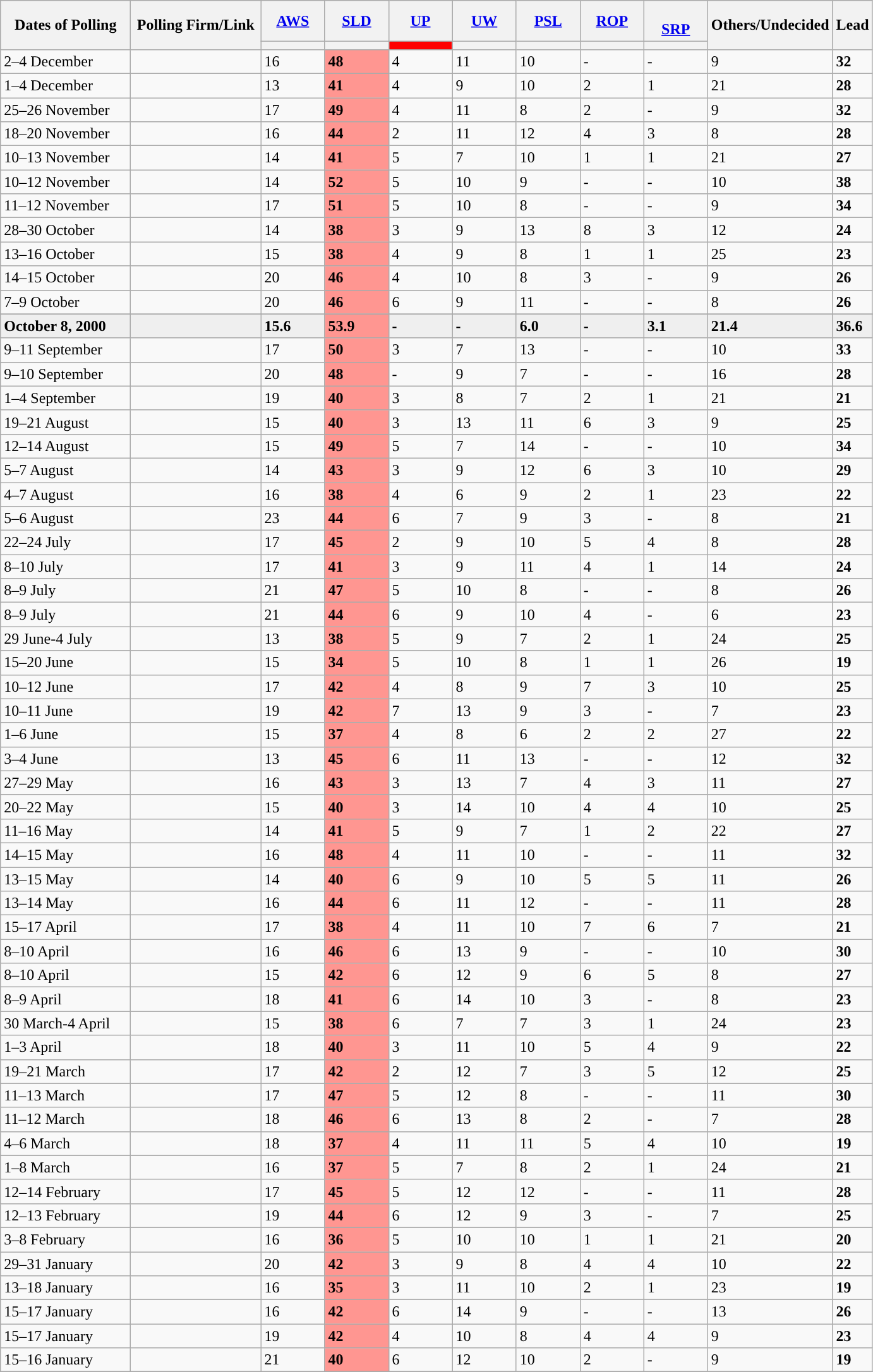<table class="wikitable sortable collapsible">
<tr style="height:42px; text-align:center; background-color:#E9E9E9">
<th rowspan="2" data-sort-type="date" style="width:130px;">Dates of Polling</th>
<th rowspan="2" style="width:130px;">Polling Firm/Link</th>
<th style="width:60px;" class="unsortable"><a href='#'><span>AWS</span></a></th>
<th style="width:60px;" class="unsortable"><a href='#'><span>SLD</span></a></th>
<th style="width:60px;" class="unsortable"><a href='#'><span>UP</span></a></th>
<th style="width:60px;" class="unsortable"><a href='#'><span>UW</span></a></th>
<th style="width:60px;" class="unsortable"><a href='#'><span>PSL</span></a></th>
<th style="width:60px;" class="unsortable"><a href='#'><span>ROP</span></a></th>
<th style="width:60px;" class="unsortable"><br><a href='#'><span>SRP</span></a></th>
<th rowspan="2" data-sort-type="number" style="width:40px;">Others/Undecided</th>
<th rowspan="2" data-sort-type="number" style="width:30px;">Lead</th>
</tr>
<tr>
<th data-sort-type="number" style="height:1px; background:"></th>
<th data-sort-type="number" style="height:1px; background:"></th>
<th data-sort-type="number" style="height:1px; background:Red;"></th>
<th data-sort-type="number" style="height:1px; background:"></th>
<th data-sort-type="number" style="height:1px; background:"></th>
<th data-sort-type="number" style="height:1px; background:"></th>
<th data-sort-type="number" style="height:1px; background:"></th>
</tr>
<tr>
<td>2–4 December</td>
<td></td>
<td>16</td>
<td style="background:#FF9691"><strong>48</strong></td>
<td>4</td>
<td>11</td>
<td>10</td>
<td>-</td>
<td>-</td>
<td>9</td>
<td style="background:"><strong>32</strong></td>
</tr>
<tr>
<td>1–4 December</td>
<td></td>
<td>13</td>
<td style="background:#FF9691"><strong>41</strong></td>
<td>4</td>
<td>9</td>
<td>10</td>
<td>2</td>
<td>1</td>
<td>21</td>
<td style="background:"><strong>28</strong></td>
</tr>
<tr>
<td>25–26 November</td>
<td></td>
<td>17</td>
<td style="background:#FF9691"><strong>49</strong></td>
<td>4</td>
<td>11</td>
<td>8</td>
<td>2</td>
<td>-</td>
<td>9</td>
<td style="background:"><strong>32</strong></td>
</tr>
<tr>
<td>18–20 November</td>
<td></td>
<td>16</td>
<td style="background:#FF9691"><strong>44</strong></td>
<td>2</td>
<td>11</td>
<td>12</td>
<td>4</td>
<td>3</td>
<td>8</td>
<td style="background:"><strong>28</strong></td>
</tr>
<tr>
<td>10–13 November</td>
<td></td>
<td>14</td>
<td style="background:#FF9691"><strong>41</strong></td>
<td>5</td>
<td>7</td>
<td>10</td>
<td>1</td>
<td>1</td>
<td>21</td>
<td style="background:"><strong>27</strong></td>
</tr>
<tr>
<td>10–12 November</td>
<td></td>
<td>14</td>
<td style="background:#FF9691"><strong>52</strong></td>
<td>5</td>
<td>10</td>
<td>9</td>
<td>-</td>
<td>-</td>
<td>10</td>
<td style="background:"><strong>38</strong></td>
</tr>
<tr>
<td>11–12 November</td>
<td></td>
<td>17</td>
<td style="background:#FF9691"><strong>51</strong></td>
<td>5</td>
<td>10</td>
<td>8</td>
<td>-</td>
<td>-</td>
<td>9</td>
<td style="background:"><strong>34</strong></td>
</tr>
<tr>
<td>28–30 October</td>
<td></td>
<td>14</td>
<td style="background:#FF9691"><strong>38</strong></td>
<td>3</td>
<td>9</td>
<td>13</td>
<td>8</td>
<td>3</td>
<td>12</td>
<td style="background:"><strong>24</strong></td>
</tr>
<tr>
<td>13–16 October</td>
<td></td>
<td>15</td>
<td style="background:#FF9691"><strong>38</strong></td>
<td>4</td>
<td>9</td>
<td>8</td>
<td>1</td>
<td>1</td>
<td>25</td>
<td style="background:"><strong>23</strong></td>
</tr>
<tr>
<td>14–15 October</td>
<td></td>
<td>20</td>
<td style="background:#FF9691"><strong>46</strong></td>
<td>4</td>
<td>10</td>
<td>8</td>
<td>3</td>
<td>-</td>
<td>9</td>
<td style="background:"><strong>26</strong></td>
</tr>
<tr>
<td>7–9 October</td>
<td></td>
<td>20</td>
<td style="background:#FF9691"><strong>46</strong></td>
<td>6</td>
<td>9</td>
<td>11</td>
<td>-</td>
<td>-</td>
<td>8</td>
<td style="background:"><strong>26</strong></td>
</tr>
<tr>
</tr>
<tr style="background:#EFEFEF; font-weight:bold;">
<td>October 8, 2000</td>
<td></td>
<td>15.6</td>
<td style="background:#FF9691"><strong>53.9</strong></td>
<td>-</td>
<td>-</td>
<td>6.0</td>
<td>-</td>
<td>3.1</td>
<td>21.4</td>
<td style="background:"><strong>36.6</strong></td>
</tr>
<tr>
<td>9–11 September</td>
<td></td>
<td>17</td>
<td style="background:#FF9691"><strong>50</strong></td>
<td>3</td>
<td>7</td>
<td>13</td>
<td>-</td>
<td>-</td>
<td>10</td>
<td style="background:"><strong>33</strong></td>
</tr>
<tr>
<td>9–10 September</td>
<td></td>
<td>20</td>
<td style="background:#FF9691"><strong>48</strong></td>
<td>-</td>
<td>9</td>
<td>7</td>
<td>-</td>
<td>-</td>
<td>16</td>
<td style="background:"><strong>28</strong></td>
</tr>
<tr>
<td>1–4 September</td>
<td></td>
<td>19</td>
<td style="background:#FF9691"><strong>40</strong></td>
<td>3</td>
<td>8</td>
<td>7</td>
<td>2</td>
<td>1</td>
<td>21</td>
<td style="background:"><strong>21</strong></td>
</tr>
<tr>
<td>19–21 August</td>
<td></td>
<td>15</td>
<td style="background:#FF9691"><strong>40</strong></td>
<td>3</td>
<td>13</td>
<td>11</td>
<td>6</td>
<td>3</td>
<td>9</td>
<td style="background:"><strong>25</strong></td>
</tr>
<tr>
<td>12–14 August</td>
<td></td>
<td>15</td>
<td style="background:#FF9691"><strong>49</strong></td>
<td>5</td>
<td>7</td>
<td>14</td>
<td>-</td>
<td>-</td>
<td>10</td>
<td style="background:"><strong>34</strong></td>
</tr>
<tr>
<td>5–7 August</td>
<td></td>
<td>14</td>
<td style="background:#FF9691"><strong>43</strong></td>
<td>3</td>
<td>9</td>
<td>12</td>
<td>6</td>
<td>3</td>
<td>10</td>
<td style="background:"><strong>29</strong></td>
</tr>
<tr>
<td>4–7 August</td>
<td></td>
<td>16</td>
<td style="background:#FF9691"><strong>38</strong></td>
<td>4</td>
<td>6</td>
<td>9</td>
<td>2</td>
<td>1</td>
<td>23</td>
<td style="background:"><strong>22</strong></td>
</tr>
<tr>
<td>5–6 August</td>
<td></td>
<td>23</td>
<td style="background:#FF9691"><strong>44</strong></td>
<td>6</td>
<td>7</td>
<td>9</td>
<td>3</td>
<td>-</td>
<td>8</td>
<td style="background:"><strong>21</strong></td>
</tr>
<tr>
<td>22–24 July</td>
<td></td>
<td>17</td>
<td style="background:#FF9691"><strong>45</strong></td>
<td>2</td>
<td>9</td>
<td>10</td>
<td>5</td>
<td>4</td>
<td>8</td>
<td style="background:"><strong>28</strong></td>
</tr>
<tr>
<td>8–10 July</td>
<td></td>
<td>17</td>
<td style="background:#FF9691"><strong>41</strong></td>
<td>3</td>
<td>9</td>
<td>11</td>
<td>4</td>
<td>1</td>
<td>14</td>
<td style="background:"><strong>24</strong></td>
</tr>
<tr>
<td>8–9 July</td>
<td></td>
<td>21</td>
<td style="background:#FF9691"><strong>47</strong></td>
<td>5</td>
<td>10</td>
<td>8</td>
<td>-</td>
<td>-</td>
<td>8</td>
<td style="background:"><strong>26</strong></td>
</tr>
<tr>
<td>8–9 July</td>
<td></td>
<td>21</td>
<td style="background:#FF9691"><strong>44</strong></td>
<td>6</td>
<td>9</td>
<td>10</td>
<td>4</td>
<td>-</td>
<td>6</td>
<td style="background:"><strong>23</strong></td>
</tr>
<tr>
<td>29 June-4 July</td>
<td></td>
<td>13</td>
<td style="background:#FF9691"><strong>38</strong></td>
<td>5</td>
<td>9</td>
<td>7</td>
<td>2</td>
<td>1</td>
<td>24</td>
<td style="background:"><strong>25</strong></td>
</tr>
<tr>
<td>15–20 June</td>
<td></td>
<td>15</td>
<td style="background:#FF9691"><strong>34</strong></td>
<td>5</td>
<td>10</td>
<td>8</td>
<td>1</td>
<td>1</td>
<td>26</td>
<td style="background:"><strong>19</strong></td>
</tr>
<tr>
<td>10–12 June</td>
<td></td>
<td>17</td>
<td style="background:#FF9691"><strong>42</strong></td>
<td>4</td>
<td>8</td>
<td>9</td>
<td>7</td>
<td>3</td>
<td>10</td>
<td style="background:"><strong>25</strong></td>
</tr>
<tr>
<td>10–11 June</td>
<td></td>
<td>19</td>
<td style="background:#FF9691"><strong>42</strong></td>
<td>7</td>
<td>13</td>
<td>9</td>
<td>3</td>
<td>-</td>
<td>7</td>
<td style="background:"><strong>23</strong></td>
</tr>
<tr>
<td>1–6 June</td>
<td></td>
<td>15</td>
<td style="background:#FF9691"><strong>37</strong></td>
<td>4</td>
<td>8</td>
<td>6</td>
<td>2</td>
<td>2</td>
<td>27</td>
<td style="background:"><strong>22</strong></td>
</tr>
<tr>
<td>3–4 June</td>
<td></td>
<td>13</td>
<td style="background:#FF9691"><strong>45</strong></td>
<td>6</td>
<td>11</td>
<td>13</td>
<td>-</td>
<td>-</td>
<td>12</td>
<td style="background:"><strong>32</strong></td>
</tr>
<tr>
<td>27–29 May</td>
<td></td>
<td>16</td>
<td style="background:#FF9691"><strong>43</strong></td>
<td>3</td>
<td>13</td>
<td>7</td>
<td>4</td>
<td>3</td>
<td>11</td>
<td style="background:"><strong>27</strong></td>
</tr>
<tr>
<td>20–22 May</td>
<td></td>
<td>15</td>
<td style="background:#FF9691"><strong>40</strong></td>
<td>3</td>
<td>14</td>
<td>10</td>
<td>4</td>
<td>4</td>
<td>10</td>
<td style="background:"><strong>25</strong></td>
</tr>
<tr>
<td>11–16 May</td>
<td></td>
<td>14</td>
<td style="background:#FF9691"><strong>41</strong></td>
<td>5</td>
<td>9</td>
<td>7</td>
<td>1</td>
<td>2</td>
<td>22</td>
<td style="background:"><strong>27</strong></td>
</tr>
<tr>
<td>14–15 May</td>
<td></td>
<td>16</td>
<td style="background:#FF9691"><strong>48</strong></td>
<td>4</td>
<td>11</td>
<td>10</td>
<td>-</td>
<td>-</td>
<td>11</td>
<td style="background:"><strong>32</strong></td>
</tr>
<tr>
<td>13–15 May</td>
<td></td>
<td>14</td>
<td style="background:#FF9691"><strong>40</strong></td>
<td>6</td>
<td>9</td>
<td>10</td>
<td>5</td>
<td>5</td>
<td>11</td>
<td style="background:"><strong>26</strong></td>
</tr>
<tr>
<td>13–14 May</td>
<td></td>
<td>16</td>
<td style="background:#FF9691"><strong>44</strong></td>
<td>6</td>
<td>11</td>
<td>12</td>
<td>-</td>
<td>-</td>
<td>11</td>
<td style="background:"><strong>28</strong></td>
</tr>
<tr>
<td>15–17 April</td>
<td></td>
<td>17</td>
<td style="background:#FF9691"><strong>38</strong></td>
<td>4</td>
<td>11</td>
<td>10</td>
<td>7</td>
<td>6</td>
<td>7</td>
<td style="background:"><strong>21</strong></td>
</tr>
<tr>
<td>8–10 April</td>
<td></td>
<td>16</td>
<td style="background:#FF9691"><strong>46</strong></td>
<td>6</td>
<td>13</td>
<td>9</td>
<td>-</td>
<td>-</td>
<td>10</td>
<td style="background:"><strong>30</strong></td>
</tr>
<tr>
<td>8–10 April</td>
<td></td>
<td>15</td>
<td style="background:#FF9691"><strong>42</strong></td>
<td>6</td>
<td>12</td>
<td>9</td>
<td>6</td>
<td>5</td>
<td>8</td>
<td style="background:"><strong>27</strong></td>
</tr>
<tr>
<td>8–9 April</td>
<td></td>
<td>18</td>
<td style="background:#FF9691"><strong>41</strong></td>
<td>6</td>
<td>14</td>
<td>10</td>
<td>3</td>
<td>-</td>
<td>8</td>
<td style="background:"><strong>23</strong></td>
</tr>
<tr>
<td>30 March-4 April</td>
<td></td>
<td>15</td>
<td style="background:#FF9691"><strong>38</strong></td>
<td>6</td>
<td>7</td>
<td>7</td>
<td>3</td>
<td>1</td>
<td>24</td>
<td style="background:"><strong>23</strong></td>
</tr>
<tr>
<td>1–3 April</td>
<td></td>
<td>18</td>
<td style="background:#FF9691"><strong>40</strong></td>
<td>3</td>
<td>11</td>
<td>10</td>
<td>5</td>
<td>4</td>
<td>9</td>
<td style="background:"><strong>22</strong></td>
</tr>
<tr>
<td>19–21 March</td>
<td></td>
<td>17</td>
<td style="background:#FF9691"><strong>42</strong></td>
<td>2</td>
<td>12</td>
<td>7</td>
<td>3</td>
<td>5</td>
<td>12</td>
<td style="background:"><strong>25</strong></td>
</tr>
<tr>
<td>11–13 March</td>
<td></td>
<td>17</td>
<td style="background:#FF9691"><strong>47</strong></td>
<td>5</td>
<td>12</td>
<td>8</td>
<td>-</td>
<td>-</td>
<td>11</td>
<td style="background:"><strong>30</strong></td>
</tr>
<tr>
<td>11–12 March</td>
<td></td>
<td>18</td>
<td style="background:#FF9691"><strong>46</strong></td>
<td>6</td>
<td>13</td>
<td>8</td>
<td>2</td>
<td>-</td>
<td>7</td>
<td style="background:"><strong>28</strong></td>
</tr>
<tr>
<td>4–6 March</td>
<td></td>
<td>18</td>
<td style="background:#FF9691"><strong>37</strong></td>
<td>4</td>
<td>11</td>
<td>11</td>
<td>5</td>
<td>4</td>
<td>10</td>
<td style="background:"><strong>19</strong></td>
</tr>
<tr>
<td>1–8 March</td>
<td></td>
<td>16</td>
<td style="background:#FF9691"><strong>37</strong></td>
<td>5</td>
<td>7</td>
<td>8</td>
<td>2</td>
<td>1</td>
<td>24</td>
<td style="background:"><strong>21</strong></td>
</tr>
<tr>
<td>12–14 February</td>
<td></td>
<td>17</td>
<td style="background:#FF9691"><strong>45</strong></td>
<td>5</td>
<td>12</td>
<td>12</td>
<td>-</td>
<td>-</td>
<td>11</td>
<td style="background:"><strong>28</strong></td>
</tr>
<tr>
<td>12–13 February</td>
<td></td>
<td>19</td>
<td style="background:#FF9691"><strong>44</strong></td>
<td>6</td>
<td>12</td>
<td>9</td>
<td>3</td>
<td>-</td>
<td>7</td>
<td style="background:"><strong>25</strong></td>
</tr>
<tr>
<td>3–8 February</td>
<td></td>
<td>16</td>
<td style="background:#FF9691"><strong>36</strong></td>
<td>5</td>
<td>10</td>
<td>10</td>
<td>1</td>
<td>1</td>
<td>21</td>
<td style="background:"><strong>20</strong></td>
</tr>
<tr>
<td>29–31 January</td>
<td></td>
<td>20</td>
<td style="background:#FF9691"><strong>42</strong></td>
<td>3</td>
<td>9</td>
<td>8</td>
<td>4</td>
<td>4</td>
<td>10</td>
<td style="background:"><strong>22</strong></td>
</tr>
<tr>
<td>13–18 January</td>
<td></td>
<td>16</td>
<td style="background:#FF9691"><strong>35</strong></td>
<td>3</td>
<td>11</td>
<td>10</td>
<td>2</td>
<td>1</td>
<td>23</td>
<td style="background:"><strong>19</strong></td>
</tr>
<tr>
<td>15–17 January</td>
<td></td>
<td>16</td>
<td style="background:#FF9691"><strong>42</strong></td>
<td>6</td>
<td>14</td>
<td>9</td>
<td>-</td>
<td>-</td>
<td>13</td>
<td style="background:"><strong>26</strong></td>
</tr>
<tr>
<td>15–17 January</td>
<td></td>
<td>19</td>
<td style="background:#FF9691"><strong>42</strong></td>
<td>4</td>
<td>10</td>
<td>8</td>
<td>4</td>
<td>4</td>
<td>9</td>
<td style="background:"><strong>23</strong></td>
</tr>
<tr>
<td>15–16 January</td>
<td></td>
<td>21</td>
<td style="background:#FF9691"><strong>40</strong></td>
<td>6</td>
<td>12</td>
<td>10</td>
<td>2</td>
<td>-</td>
<td>9</td>
<td style="background:"><strong>19</strong></td>
</tr>
<tr>
</tr>
</table>
